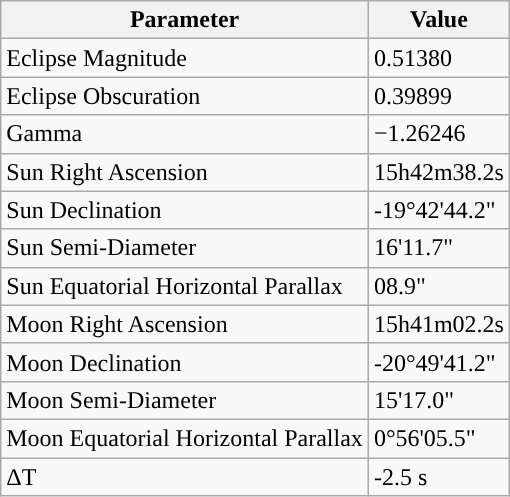<table class="wikitable">
<tr>
<th>Parameter</th>
<th>Value</th>
</tr>
<tr>
<td>Eclipse Magnitude</td>
<td>0.51380</td>
</tr>
<tr>
<td>Eclipse Obscuration</td>
<td>0.39899</td>
</tr>
<tr>
<td>Gamma</td>
<td>−1.26246</td>
</tr>
<tr>
<td>Sun Right Ascension</td>
<td>15h42m38.2s</td>
</tr>
<tr>
<td>Sun Declination</td>
<td>-19°42'44.2"</td>
</tr>
<tr>
<td>Sun Semi-Diameter</td>
<td>16'11.7"</td>
</tr>
<tr>
<td>Sun Equatorial Horizontal Parallax</td>
<td>08.9"</td>
</tr>
<tr>
<td>Moon Right Ascension</td>
<td>15h41m02.2s</td>
</tr>
<tr>
<td>Moon Declination</td>
<td>-20°49'41.2"</td>
</tr>
<tr>
<td>Moon Semi-Diameter</td>
<td>15'17.0"</td>
</tr>
<tr>
<td>Moon Equatorial Horizontal Parallax</td>
<td>0°56'05.5"</td>
</tr>
<tr>
<td>ΔT</td>
<td>-2.5 s</td>
</tr>
</table>
